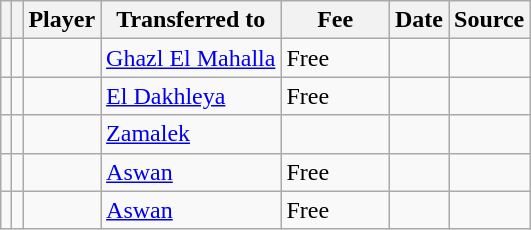<table class="wikitable plainrowheaders sortable">
<tr>
<th></th>
<th></th>
<th scope=col>Player</th>
<th>Transferred to</th>
<th !scope=col; style="width: 65px;">Fee</th>
<th scope=col>Date</th>
<th scope=col>Source</th>
</tr>
<tr>
<td align=center></td>
<td align=center></td>
<td></td>
<td> <a href='#'>Ghazl El Mahalla</a></td>
<td>Free</td>
<td></td>
<td></td>
</tr>
<tr>
<td align=center></td>
<td align=center></td>
<td></td>
<td> <a href='#'>El Dakhleya</a></td>
<td>Free</td>
<td></td>
<td></td>
</tr>
<tr>
<td align=center></td>
<td align=center></td>
<td></td>
<td> <a href='#'>Zamalek</a></td>
<td></td>
<td></td>
<td></td>
</tr>
<tr>
<td align=center></td>
<td align=center></td>
<td></td>
<td> <a href='#'>Aswan</a></td>
<td>Free</td>
<td></td>
<td></td>
</tr>
<tr>
<td align=center></td>
<td align=center></td>
<td></td>
<td> <a href='#'>Aswan</a></td>
<td>Free</td>
<td></td>
<td></td>
</tr>
</table>
